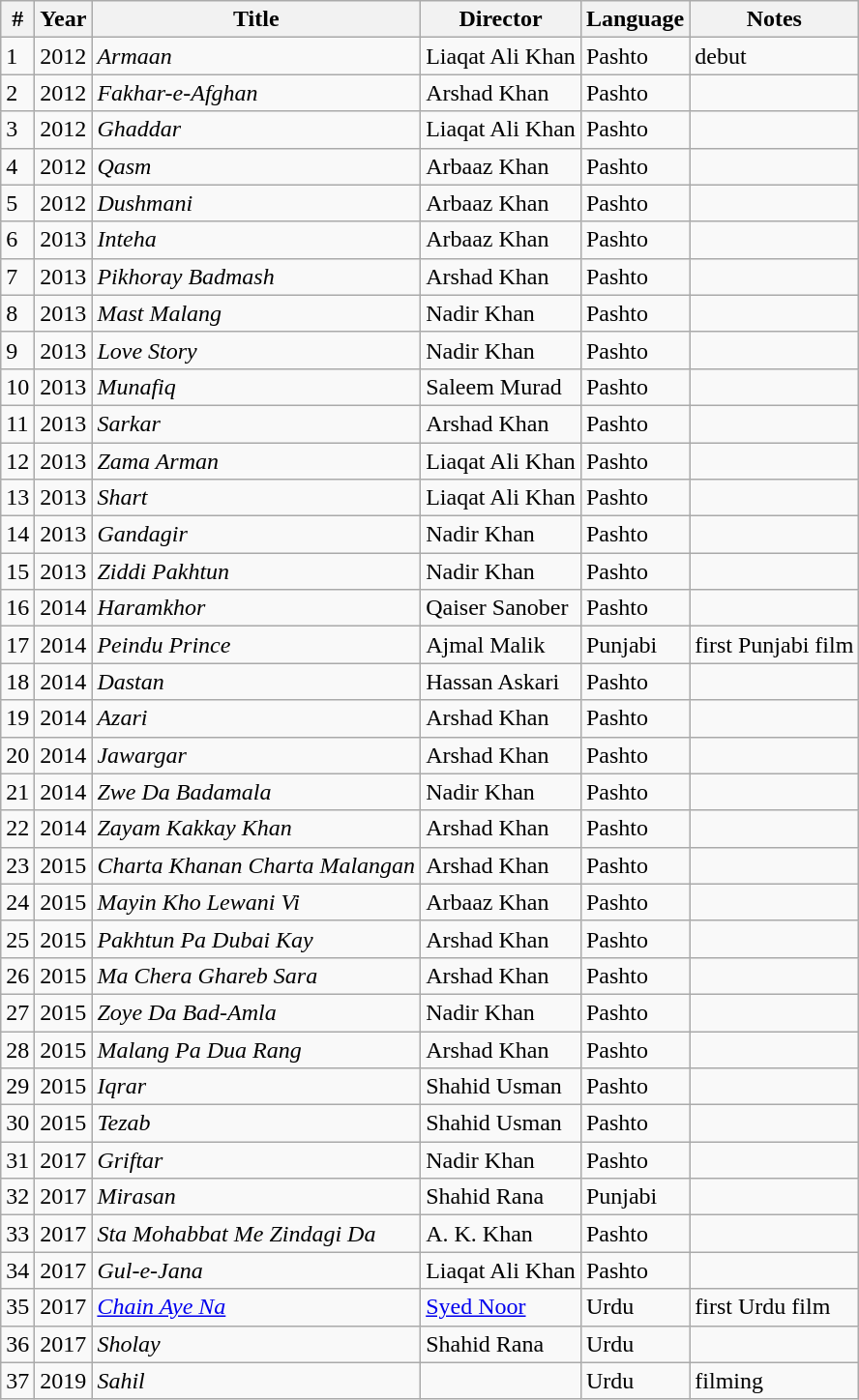<table class="wikitable sortable">
<tr>
<th>#</th>
<th>Year</th>
<th>Title</th>
<th>Director</th>
<th>Language</th>
<th>Notes</th>
</tr>
<tr>
<td>1</td>
<td>2012</td>
<td><em>Armaan</em></td>
<td>Liaqat Ali Khan</td>
<td>Pashto</td>
<td>debut</td>
</tr>
<tr>
<td>2</td>
<td>2012</td>
<td><em>Fakhar-e-Afghan</em></td>
<td>Arshad Khan</td>
<td>Pashto</td>
<td></td>
</tr>
<tr>
<td>3</td>
<td>2012</td>
<td><em>Ghaddar</em></td>
<td>Liaqat Ali Khan</td>
<td>Pashto</td>
<td></td>
</tr>
<tr>
<td>4</td>
<td>2012</td>
<td><em>Qasm</em></td>
<td>Arbaaz Khan</td>
<td>Pashto</td>
<td></td>
</tr>
<tr>
<td>5</td>
<td>2012</td>
<td><em>Dushmani</em></td>
<td>Arbaaz Khan</td>
<td>Pashto</td>
<td></td>
</tr>
<tr>
<td>6</td>
<td>2013</td>
<td><em>Inteha</em></td>
<td>Arbaaz Khan</td>
<td>Pashto</td>
<td></td>
</tr>
<tr>
<td>7</td>
<td>2013</td>
<td><em>Pikhoray Badmash</em></td>
<td>Arshad Khan</td>
<td>Pashto</td>
<td></td>
</tr>
<tr>
<td>8</td>
<td>2013</td>
<td><em>Mast Malang</em></td>
<td>Nadir Khan</td>
<td>Pashto</td>
<td></td>
</tr>
<tr>
<td>9</td>
<td>2013</td>
<td><em>Love Story</em></td>
<td>Nadir Khan</td>
<td>Pashto</td>
<td></td>
</tr>
<tr>
<td>10</td>
<td>2013</td>
<td><em>Munafiq</em></td>
<td>Saleem Murad</td>
<td>Pashto</td>
<td></td>
</tr>
<tr>
<td>11</td>
<td>2013</td>
<td><em>Sarkar</em></td>
<td>Arshad Khan</td>
<td>Pashto</td>
<td></td>
</tr>
<tr>
<td>12</td>
<td>2013</td>
<td><em>Zama Arman</em></td>
<td>Liaqat Ali Khan</td>
<td>Pashto</td>
<td></td>
</tr>
<tr>
<td>13</td>
<td>2013</td>
<td><em>Shart</em></td>
<td>Liaqat Ali Khan</td>
<td>Pashto</td>
<td></td>
</tr>
<tr>
<td>14</td>
<td>2013</td>
<td><em>Gandagir</em></td>
<td>Nadir Khan</td>
<td>Pashto</td>
<td></td>
</tr>
<tr>
<td>15</td>
<td>2013</td>
<td><em>Ziddi Pakhtun</em></td>
<td>Nadir Khan</td>
<td>Pashto</td>
<td></td>
</tr>
<tr>
<td>16</td>
<td>2014</td>
<td><em>Haramkhor</em></td>
<td>Qaiser Sanober</td>
<td>Pashto</td>
<td></td>
</tr>
<tr>
<td>17</td>
<td>2014</td>
<td><em>Peindu Prince</em></td>
<td>Ajmal Malik</td>
<td>Punjabi</td>
<td>first Punjabi film</td>
</tr>
<tr>
<td>18</td>
<td>2014</td>
<td><em>Dastan</em></td>
<td>Hassan Askari</td>
<td>Pashto</td>
<td></td>
</tr>
<tr>
<td>19</td>
<td>2014</td>
<td><em>Azari</em></td>
<td>Arshad Khan</td>
<td>Pashto</td>
<td></td>
</tr>
<tr>
<td>20</td>
<td>2014</td>
<td><em>Jawargar</em></td>
<td>Arshad Khan</td>
<td>Pashto</td>
<td></td>
</tr>
<tr>
<td>21</td>
<td>2014</td>
<td><em>Zwe Da Badamala</em></td>
<td>Nadir Khan</td>
<td>Pashto</td>
<td></td>
</tr>
<tr>
<td>22</td>
<td>2014</td>
<td><em>Zayam Kakkay Khan</em></td>
<td>Arshad Khan</td>
<td>Pashto</td>
<td></td>
</tr>
<tr>
<td>23</td>
<td>2015</td>
<td><em>Charta Khanan Charta Malangan</em></td>
<td>Arshad Khan</td>
<td>Pashto</td>
<td></td>
</tr>
<tr>
<td>24</td>
<td>2015</td>
<td><em>Mayin Kho Lewani Vi</em></td>
<td>Arbaaz Khan</td>
<td>Pashto</td>
<td></td>
</tr>
<tr>
<td>25</td>
<td>2015</td>
<td><em>Pakhtun Pa Dubai Kay</em></td>
<td>Arshad Khan</td>
<td>Pashto</td>
<td></td>
</tr>
<tr>
<td>26</td>
<td>2015</td>
<td><em>Ma Chera Ghareb Sara</em></td>
<td>Arshad Khan</td>
<td>Pashto</td>
<td></td>
</tr>
<tr>
<td>27</td>
<td>2015</td>
<td><em>Zoye Da Bad-Amla</em></td>
<td>Nadir Khan</td>
<td>Pashto</td>
<td></td>
</tr>
<tr>
<td>28</td>
<td>2015</td>
<td><em>Malang Pa Dua Rang</em></td>
<td>Arshad Khan</td>
<td>Pashto</td>
<td></td>
</tr>
<tr>
<td>29</td>
<td>2015</td>
<td><em>Iqrar</em></td>
<td>Shahid Usman</td>
<td>Pashto</td>
<td></td>
</tr>
<tr>
<td>30</td>
<td>2015</td>
<td><em>Tezab</em></td>
<td>Shahid Usman</td>
<td>Pashto</td>
<td></td>
</tr>
<tr>
<td>31</td>
<td>2017</td>
<td><em>Griftar</em></td>
<td>Nadir Khan</td>
<td>Pashto</td>
<td></td>
</tr>
<tr>
<td>32</td>
<td>2017</td>
<td><em>Mirasan</em></td>
<td>Shahid Rana</td>
<td>Punjabi</td>
<td></td>
</tr>
<tr>
<td>33</td>
<td>2017</td>
<td><em>Sta Mohabbat Me Zindagi Da</em></td>
<td>A. K. Khan</td>
<td>Pashto</td>
<td></td>
</tr>
<tr>
<td>34</td>
<td>2017</td>
<td><em>Gul-e-Jana</em></td>
<td>Liaqat Ali Khan</td>
<td>Pashto</td>
<td></td>
</tr>
<tr>
<td>35</td>
<td>2017</td>
<td><em><a href='#'>Chain Aye Na</a></em></td>
<td><a href='#'>Syed Noor</a></td>
<td>Urdu</td>
<td>first Urdu film</td>
</tr>
<tr>
<td>36</td>
<td>2017</td>
<td><em>Sholay</em></td>
<td>Shahid Rana</td>
<td>Urdu</td>
<td></td>
</tr>
<tr>
<td>37</td>
<td>2019</td>
<td><em>Sahil</em></td>
<td></td>
<td>Urdu</td>
<td>filming</td>
</tr>
</table>
